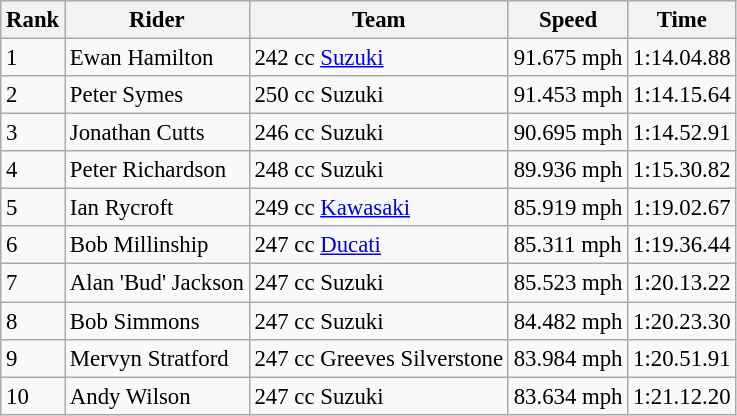<table class="wikitable" style="font-size: 95%;">
<tr style="background:#efefef;">
<th>Rank</th>
<th>Rider</th>
<th>Team</th>
<th>Speed</th>
<th>Time</th>
</tr>
<tr>
<td>1</td>
<td> Ewan Hamilton</td>
<td>242 cc <a href='#'>Suzuki</a></td>
<td>91.675 mph</td>
<td>1:14.04.88</td>
</tr>
<tr>
<td>2</td>
<td> Peter Symes</td>
<td>250 cc Suzuki</td>
<td>91.453 mph</td>
<td>1:14.15.64</td>
</tr>
<tr>
<td>3</td>
<td> Jonathan Cutts</td>
<td>246 cc Suzuki</td>
<td>90.695 mph</td>
<td>1:14.52.91</td>
</tr>
<tr>
<td>4</td>
<td> Peter Richardson</td>
<td>248 cc Suzuki</td>
<td>89.936 mph</td>
<td>1:15.30.82</td>
</tr>
<tr>
<td>5</td>
<td> Ian Rycroft</td>
<td>249 cc <a href='#'>Kawasaki</a></td>
<td>85.919 mph</td>
<td>1:19.02.67</td>
</tr>
<tr>
<td>6</td>
<td> Bob Millinship</td>
<td>247 cc <a href='#'>Ducati</a></td>
<td>85.311 mph</td>
<td>1:19.36.44</td>
</tr>
<tr>
<td>7</td>
<td> Alan 'Bud' Jackson</td>
<td>247 cc Suzuki</td>
<td>85.523 mph</td>
<td>1:20.13.22</td>
</tr>
<tr>
<td>8</td>
<td> Bob Simmons</td>
<td>247 cc Suzuki</td>
<td>84.482 mph</td>
<td>1:20.23.30</td>
</tr>
<tr>
<td>9</td>
<td> Mervyn Stratford</td>
<td>247 cc Greeves Silverstone</td>
<td>83.984 mph</td>
<td>1:20.51.91</td>
</tr>
<tr>
<td>10</td>
<td> Andy Wilson</td>
<td>247 cc Suzuki</td>
<td>83.634 mph</td>
<td>1:21.12.20</td>
</tr>
</table>
